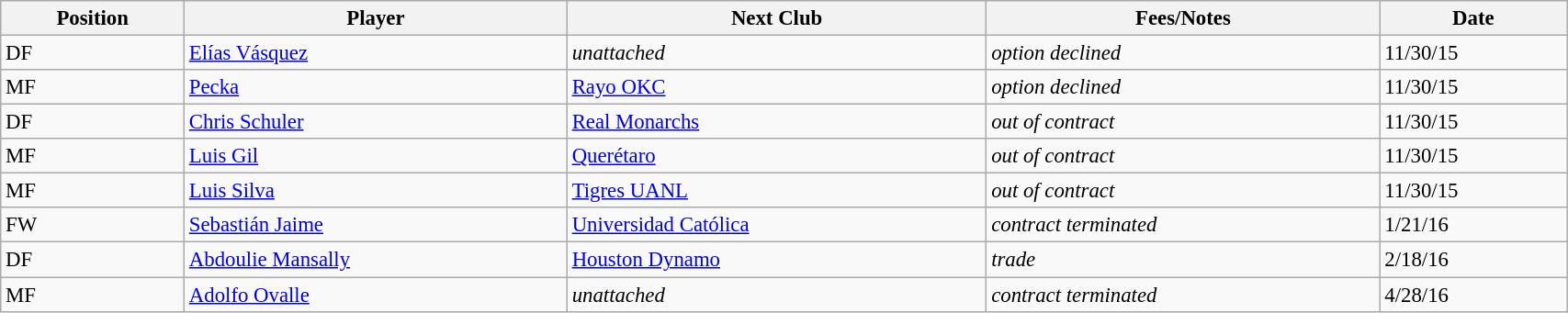<table class="wikitable sortable" style="width:90%; text-align:center; font-size:95%; text-align:left;">
<tr>
<th><strong>Position </strong></th>
<th><strong>Player </strong></th>
<th><strong>Next Club</strong></th>
<th><strong>Fees/Notes </strong></th>
<th><strong>Date</strong></th>
</tr>
<tr>
<td>DF</td>
<td> <a href='#'>Elías Vásquez</a></td>
<td><em>unattached</em></td>
<td><em>option declined</em></td>
<td>11/30/15</td>
</tr>
<tr>
<td>MF</td>
<td> <a href='#'>Pecka</a></td>
<td> <a href='#'>Rayo OKC</a></td>
<td><em>option declined</em></td>
<td>11/30/15</td>
</tr>
<tr>
<td>DF</td>
<td> <a href='#'>Chris Schuler</a></td>
<td> <a href='#'>Real Monarchs</a></td>
<td><em>out of contract</em></td>
<td>11/30/15</td>
</tr>
<tr>
<td>MF</td>
<td> <a href='#'>Luis Gil</a></td>
<td> <a href='#'>Querétaro</a></td>
<td><em>out of contract</em></td>
<td>11/30/15</td>
</tr>
<tr>
<td>MF</td>
<td> <a href='#'>Luis Silva</a></td>
<td> <a href='#'>Tigres UANL</a></td>
<td><em>out of contract</em></td>
<td>11/30/15</td>
</tr>
<tr>
<td>FW</td>
<td> <a href='#'>Sebastián Jaime</a></td>
<td> <a href='#'>Universidad Católica</a></td>
<td><em>contract terminated</em></td>
<td>1/21/16</td>
</tr>
<tr>
<td>DF</td>
<td> <a href='#'>Abdoulie Mansally</a></td>
<td> <a href='#'>Houston Dynamo</a></td>
<td><em>trade</em></td>
<td>2/18/16</td>
</tr>
<tr>
<td>MF</td>
<td> <a href='#'>Adolfo Ovalle</a></td>
<td><em>unattached</em></td>
<td><em>contract terminated</em></td>
<td>4/28/16</td>
</tr>
</table>
